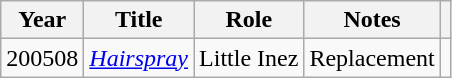<table class="wikitable">
<tr>
<th>Year</th>
<th>Title</th>
<th>Role</th>
<th class="unsortable">Notes</th>
<th></th>
</tr>
<tr>
<td>200508</td>
<td><em><a href='#'>Hairspray</a></em></td>
<td>Little Inez</td>
<td>Replacement</td>
<td></td>
</tr>
</table>
